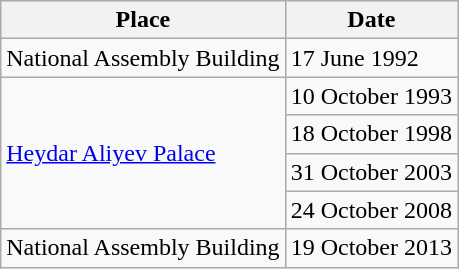<table class="wikitable">
<tr>
<th>Place</th>
<th>Date</th>
</tr>
<tr>
<td>National Assembly Building</td>
<td>17 June 1992 </td>
</tr>
<tr>
<td rowspan="4"><a href='#'>Heydar Aliyev Palace</a></td>
<td>10 October  1993 </td>
</tr>
<tr>
<td>18 October 1998 </td>
</tr>
<tr>
<td>31 October 2003 </td>
</tr>
<tr>
<td>24 October 2008 </td>
</tr>
<tr>
<td>National Assembly Building</td>
<td>19 October 2013 </td>
</tr>
</table>
